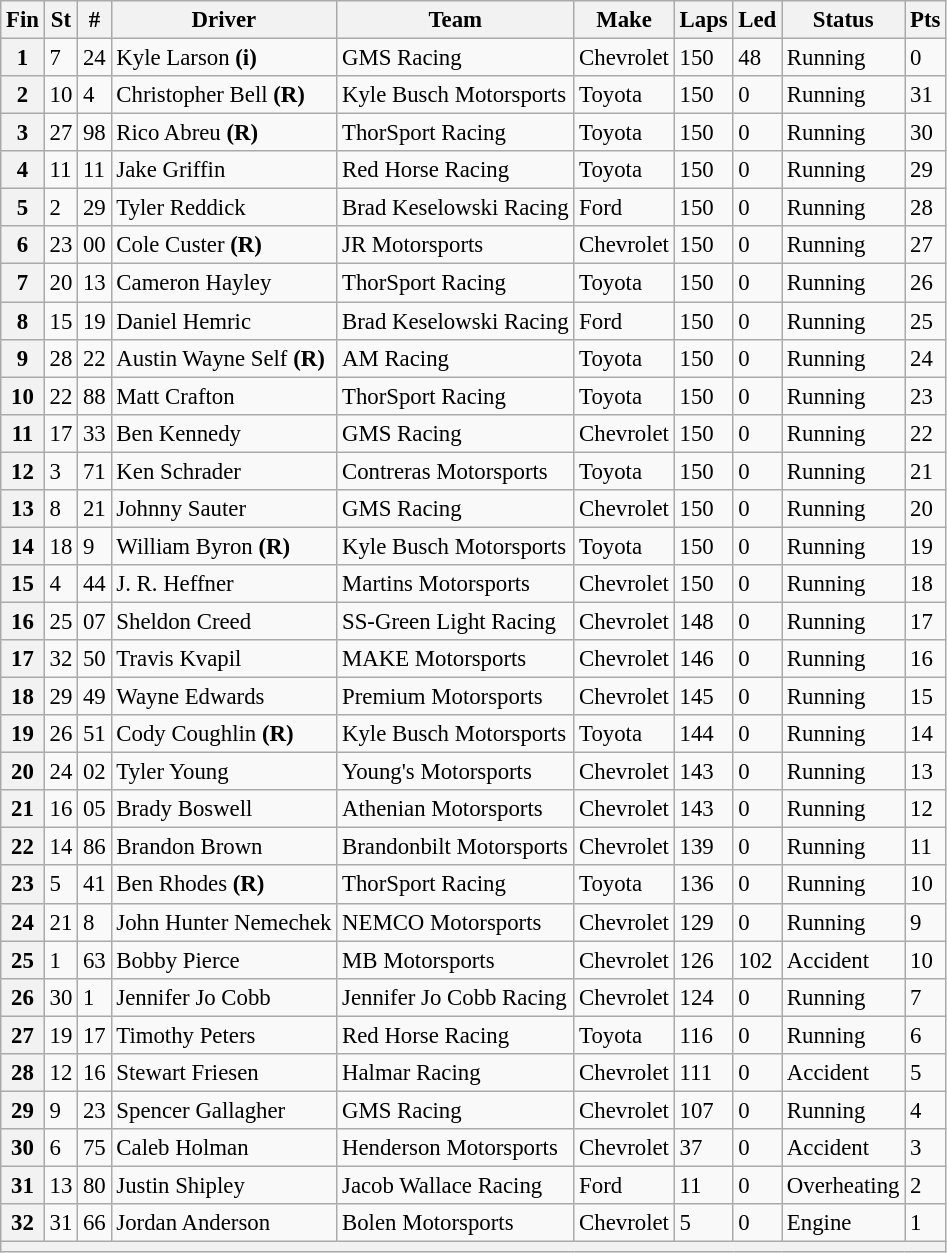<table class="wikitable" style="font-size:95%">
<tr>
<th>Fin</th>
<th>St</th>
<th>#</th>
<th>Driver</th>
<th>Team</th>
<th>Make</th>
<th>Laps</th>
<th>Led</th>
<th>Status</th>
<th>Pts</th>
</tr>
<tr>
<th>1</th>
<td>7</td>
<td>24</td>
<td>Kyle Larson <strong>(i)</strong></td>
<td>GMS Racing</td>
<td>Chevrolet</td>
<td>150</td>
<td>48</td>
<td>Running</td>
<td>0</td>
</tr>
<tr>
<th>2</th>
<td>10</td>
<td>4</td>
<td>Christopher Bell <strong>(R)</strong></td>
<td>Kyle Busch Motorsports</td>
<td>Toyota</td>
<td>150</td>
<td>0</td>
<td>Running</td>
<td>31</td>
</tr>
<tr>
<th>3</th>
<td>27</td>
<td>98</td>
<td>Rico Abreu <strong>(R)</strong></td>
<td>ThorSport Racing</td>
<td>Toyota</td>
<td>150</td>
<td>0</td>
<td>Running</td>
<td>30</td>
</tr>
<tr>
<th>4</th>
<td>11</td>
<td>11</td>
<td>Jake Griffin</td>
<td>Red Horse Racing</td>
<td>Toyota</td>
<td>150</td>
<td>0</td>
<td>Running</td>
<td>29</td>
</tr>
<tr>
<th>5</th>
<td>2</td>
<td>29</td>
<td>Tyler Reddick</td>
<td>Brad Keselowski Racing</td>
<td>Ford</td>
<td>150</td>
<td>0</td>
<td>Running</td>
<td>28</td>
</tr>
<tr>
<th>6</th>
<td>23</td>
<td>00</td>
<td>Cole Custer <strong>(R)</strong></td>
<td>JR Motorsports</td>
<td>Chevrolet</td>
<td>150</td>
<td>0</td>
<td>Running</td>
<td>27</td>
</tr>
<tr>
<th>7</th>
<td>20</td>
<td>13</td>
<td>Cameron Hayley</td>
<td>ThorSport Racing</td>
<td>Toyota</td>
<td>150</td>
<td>0</td>
<td>Running</td>
<td>26</td>
</tr>
<tr>
<th>8</th>
<td>15</td>
<td>19</td>
<td>Daniel Hemric</td>
<td>Brad Keselowski Racing</td>
<td>Ford</td>
<td>150</td>
<td>0</td>
<td>Running</td>
<td>25</td>
</tr>
<tr>
<th>9</th>
<td>28</td>
<td>22</td>
<td>Austin Wayne Self <strong>(R)</strong></td>
<td>AM Racing</td>
<td>Toyota</td>
<td>150</td>
<td>0</td>
<td>Running</td>
<td>24</td>
</tr>
<tr>
<th>10</th>
<td>22</td>
<td>88</td>
<td>Matt Crafton</td>
<td>ThorSport Racing</td>
<td>Toyota</td>
<td>150</td>
<td>0</td>
<td>Running</td>
<td>23</td>
</tr>
<tr>
<th>11</th>
<td>17</td>
<td>33</td>
<td>Ben Kennedy</td>
<td>GMS Racing</td>
<td>Chevrolet</td>
<td>150</td>
<td>0</td>
<td>Running</td>
<td>22</td>
</tr>
<tr>
<th>12</th>
<td>3</td>
<td>71</td>
<td>Ken Schrader</td>
<td>Contreras Motorsports</td>
<td>Toyota</td>
<td>150</td>
<td>0</td>
<td>Running</td>
<td>21</td>
</tr>
<tr>
<th>13</th>
<td>8</td>
<td>21</td>
<td>Johnny Sauter</td>
<td>GMS Racing</td>
<td>Chevrolet</td>
<td>150</td>
<td>0</td>
<td>Running</td>
<td>20</td>
</tr>
<tr>
<th>14</th>
<td>18</td>
<td>9</td>
<td>William Byron <strong>(R)</strong></td>
<td>Kyle Busch Motorsports</td>
<td>Toyota</td>
<td>150</td>
<td>0</td>
<td>Running</td>
<td>19</td>
</tr>
<tr>
<th>15</th>
<td>4</td>
<td>44</td>
<td>J. R. Heffner</td>
<td>Martins Motorsports</td>
<td>Chevrolet</td>
<td>150</td>
<td>0</td>
<td>Running</td>
<td>18</td>
</tr>
<tr>
<th>16</th>
<td>25</td>
<td>07</td>
<td>Sheldon Creed</td>
<td>SS-Green Light Racing</td>
<td>Chevrolet</td>
<td>148</td>
<td>0</td>
<td>Running</td>
<td>17</td>
</tr>
<tr>
<th>17</th>
<td>32</td>
<td>50</td>
<td>Travis Kvapil</td>
<td>MAKE Motorsports</td>
<td>Chevrolet</td>
<td>146</td>
<td>0</td>
<td>Running</td>
<td>16</td>
</tr>
<tr>
<th>18</th>
<td>29</td>
<td>49</td>
<td>Wayne Edwards</td>
<td>Premium Motorsports</td>
<td>Chevrolet</td>
<td>145</td>
<td>0</td>
<td>Running</td>
<td>15</td>
</tr>
<tr>
<th>19</th>
<td>26</td>
<td>51</td>
<td>Cody Coughlin <strong>(R)</strong></td>
<td>Kyle Busch Motorsports</td>
<td>Toyota</td>
<td>144</td>
<td>0</td>
<td>Running</td>
<td>14</td>
</tr>
<tr>
<th>20</th>
<td>24</td>
<td>02</td>
<td>Tyler Young</td>
<td>Young's Motorsports</td>
<td>Chevrolet</td>
<td>143</td>
<td>0</td>
<td>Running</td>
<td>13</td>
</tr>
<tr>
<th>21</th>
<td>16</td>
<td>05</td>
<td>Brady Boswell</td>
<td>Athenian Motorsports</td>
<td>Chevrolet</td>
<td>143</td>
<td>0</td>
<td>Running</td>
<td>12</td>
</tr>
<tr>
<th>22</th>
<td>14</td>
<td>86</td>
<td>Brandon Brown</td>
<td>Brandonbilt Motorsports</td>
<td>Chevrolet</td>
<td>139</td>
<td>0</td>
<td>Running</td>
<td>11</td>
</tr>
<tr>
<th>23</th>
<td>5</td>
<td>41</td>
<td>Ben Rhodes <strong>(R)</strong></td>
<td>ThorSport Racing</td>
<td>Toyota</td>
<td>136</td>
<td>0</td>
<td>Running</td>
<td>10</td>
</tr>
<tr>
<th>24</th>
<td>21</td>
<td>8</td>
<td>John Hunter Nemechek</td>
<td>NEMCO Motorsports</td>
<td>Chevrolet</td>
<td>129</td>
<td>0</td>
<td>Running</td>
<td>9</td>
</tr>
<tr>
<th>25</th>
<td>1</td>
<td>63</td>
<td>Bobby Pierce</td>
<td>MB Motorsports</td>
<td>Chevrolet</td>
<td>126</td>
<td>102</td>
<td>Accident</td>
<td>10</td>
</tr>
<tr>
<th>26</th>
<td>30</td>
<td>1</td>
<td>Jennifer Jo Cobb</td>
<td>Jennifer Jo Cobb Racing</td>
<td>Chevrolet</td>
<td>124</td>
<td>0</td>
<td>Running</td>
<td>7</td>
</tr>
<tr>
<th>27</th>
<td>19</td>
<td>17</td>
<td>Timothy Peters</td>
<td>Red Horse Racing</td>
<td>Toyota</td>
<td>116</td>
<td>0</td>
<td>Running</td>
<td>6</td>
</tr>
<tr>
<th>28</th>
<td>12</td>
<td>16</td>
<td>Stewart Friesen</td>
<td>Halmar Racing</td>
<td>Chevrolet</td>
<td>111</td>
<td>0</td>
<td>Accident</td>
<td>5</td>
</tr>
<tr>
<th>29</th>
<td>9</td>
<td>23</td>
<td>Spencer Gallagher</td>
<td>GMS Racing</td>
<td>Chevrolet</td>
<td>107</td>
<td>0</td>
<td>Running</td>
<td>4</td>
</tr>
<tr>
<th>30</th>
<td>6</td>
<td>75</td>
<td>Caleb Holman</td>
<td>Henderson Motorsports</td>
<td>Chevrolet</td>
<td>37</td>
<td>0</td>
<td>Accident</td>
<td>3</td>
</tr>
<tr>
<th>31</th>
<td>13</td>
<td>80</td>
<td>Justin Shipley</td>
<td>Jacob Wallace Racing</td>
<td>Ford</td>
<td>11</td>
<td>0</td>
<td>Overheating</td>
<td>2</td>
</tr>
<tr>
<th>32</th>
<td>31</td>
<td>66</td>
<td>Jordan Anderson</td>
<td>Bolen Motorsports</td>
<td>Chevrolet</td>
<td>5</td>
<td>0</td>
<td>Engine</td>
<td>1</td>
</tr>
<tr>
<th colspan="10"></th>
</tr>
</table>
